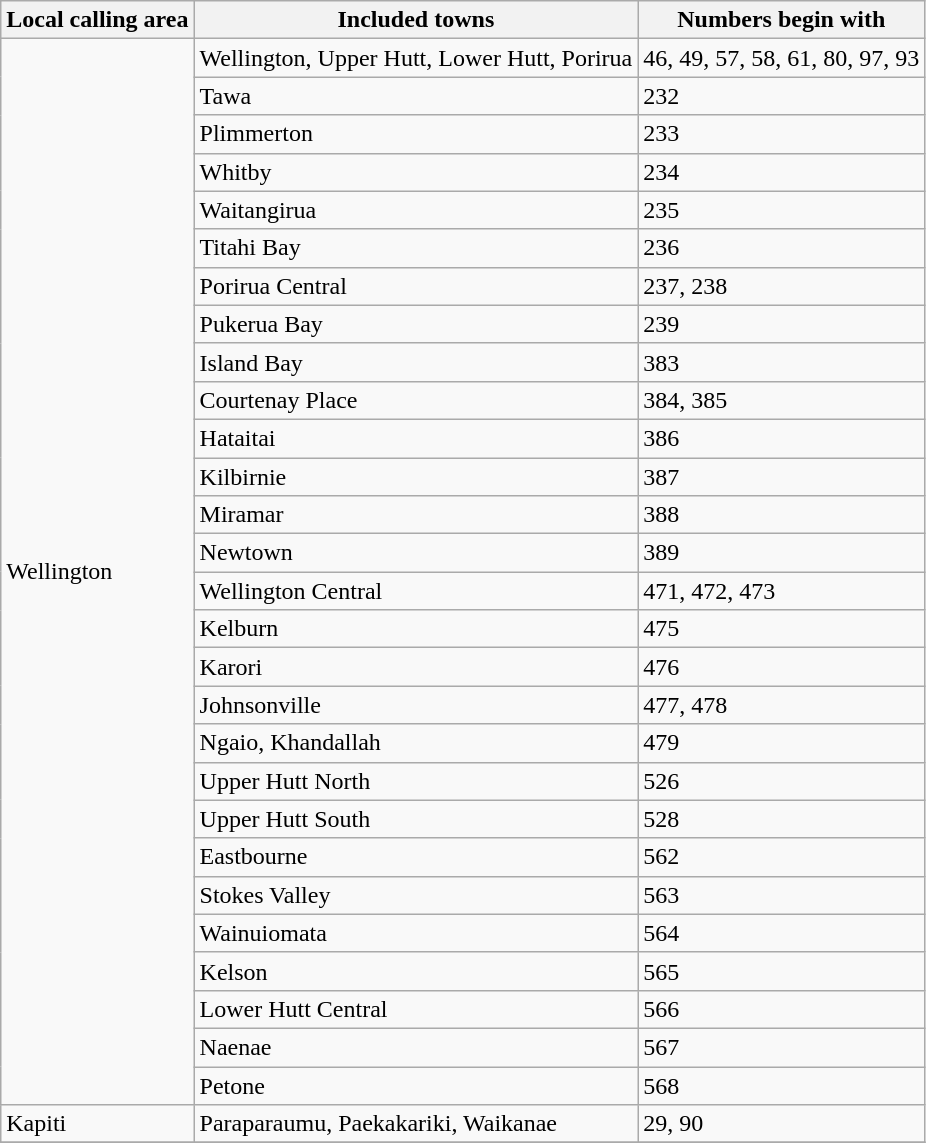<table class="wikitable">
<tr>
<th>Local calling area</th>
<th>Included towns</th>
<th>Numbers begin with</th>
</tr>
<tr>
<td rowspan="28">Wellington</td>
<td>Wellington, Upper Hutt, Lower Hutt, Porirua</td>
<td>46, 49, 57, 58, 61, 80, 97, 93</td>
</tr>
<tr>
<td>Tawa</td>
<td>232</td>
</tr>
<tr>
<td>Plimmerton</td>
<td>233</td>
</tr>
<tr>
<td>Whitby</td>
<td>234</td>
</tr>
<tr>
<td>Waitangirua</td>
<td>235</td>
</tr>
<tr>
<td>Titahi Bay</td>
<td>236</td>
</tr>
<tr>
<td>Porirua Central</td>
<td>237, 238</td>
</tr>
<tr>
<td>Pukerua Bay</td>
<td>239</td>
</tr>
<tr>
<td>Island Bay</td>
<td>383</td>
</tr>
<tr>
<td>Courtenay Place</td>
<td>384, 385</td>
</tr>
<tr>
<td>Hataitai</td>
<td>386</td>
</tr>
<tr>
<td>Kilbirnie</td>
<td>387</td>
</tr>
<tr>
<td>Miramar</td>
<td>388</td>
</tr>
<tr>
<td>Newtown</td>
<td>389</td>
</tr>
<tr>
<td>Wellington Central</td>
<td>471, 472, 473</td>
</tr>
<tr>
<td>Kelburn</td>
<td>475</td>
</tr>
<tr>
<td>Karori</td>
<td>476</td>
</tr>
<tr>
<td>Johnsonville</td>
<td>477, 478</td>
</tr>
<tr>
<td>Ngaio, Khandallah</td>
<td>479</td>
</tr>
<tr>
<td>Upper Hutt North</td>
<td>526</td>
</tr>
<tr>
<td>Upper Hutt South</td>
<td>528</td>
</tr>
<tr>
<td>Eastbourne</td>
<td>562</td>
</tr>
<tr>
<td>Stokes Valley</td>
<td>563</td>
</tr>
<tr>
<td>Wainuiomata</td>
<td>564</td>
</tr>
<tr>
<td>Kelson</td>
<td>565</td>
</tr>
<tr>
<td>Lower Hutt Central</td>
<td>566</td>
</tr>
<tr>
<td>Naenae</td>
<td>567</td>
</tr>
<tr>
<td>Petone</td>
<td>568</td>
</tr>
<tr>
<td>Kapiti</td>
<td>Paraparaumu, Paekakariki, Waikanae</td>
<td>29, 90</td>
</tr>
<tr>
</tr>
</table>
